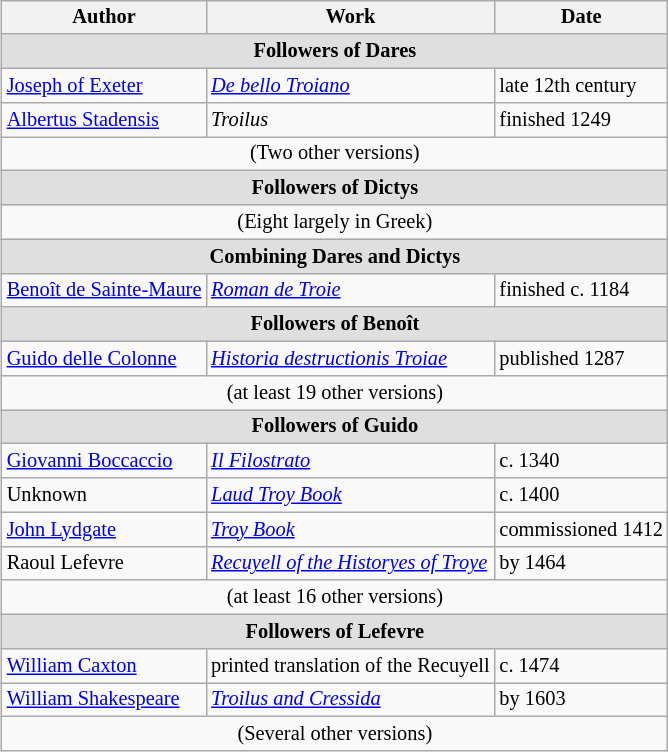<table class="wikitable" style="float: right; margin-left: 1em; font-size: 85%; line-height: 1.2;">
<tr>
<th>Author</th>
<th>Work</th>
<th>Date</th>
</tr>
<tr>
<th colspan="3" style="background: #dfdfdf;">Followers of Dares</th>
</tr>
<tr>
<td><a href='#'>Joseph of Exeter</a></td>
<td><em><a href='#'>De bello Troiano</a></em></td>
<td>late 12th century</td>
</tr>
<tr>
<td><a href='#'>Albertus Stadensis</a></td>
<td><em>Troilus</em></td>
<td>finished 1249</td>
</tr>
<tr>
<td colspan="3" align="center">(Two other versions)</td>
</tr>
<tr>
<th colspan="3" style="background: #dfdfdf;">Followers of Dictys</th>
</tr>
<tr>
<td colspan="3" align="center">(Eight largely in Greek)</td>
</tr>
<tr>
<th colspan="3" style="background: #dfdfdf;">Combining Dares and Dictys</th>
</tr>
<tr>
<td><a href='#'>Benoît de Sainte-Maure</a></td>
<td><em><a href='#'>Roman de Troie</a></em></td>
<td>finished c. 1184</td>
</tr>
<tr>
<th colspan="3" style="background: #dfdfdf;">Followers of Benoît</th>
</tr>
<tr>
<td><a href='#'>Guido delle Colonne</a></td>
<td><em><a href='#'>Historia destructionis Troiae</a></em></td>
<td>published 1287</td>
</tr>
<tr>
<td colspan="3" align="center">(at least 19 other versions)</td>
</tr>
<tr>
<th colspan="3" style="background: #dfdfdf;">Followers of Guido</th>
</tr>
<tr>
<td><a href='#'>Giovanni Boccaccio</a></td>
<td><em><a href='#'>Il Filostrato</a></em></td>
<td>c. 1340</td>
</tr>
<tr>
<td>Unknown</td>
<td><em><a href='#'>Laud Troy Book</a></em></td>
<td>c. 1400</td>
</tr>
<tr>
<td><a href='#'>John Lydgate</a></td>
<td><em><a href='#'>Troy Book</a></em></td>
<td>commissioned 1412</td>
</tr>
<tr>
<td>Raoul Lefevre</td>
<td><em><a href='#'>Recuyell of the Historyes of Troye</a></em></td>
<td>by 1464</td>
</tr>
<tr>
<td colspan="3" align="center">(at least 16 other versions)</td>
</tr>
<tr>
<th colspan="3" style="background: #dfdfdf;">Followers of Lefevre</th>
</tr>
<tr>
<td><a href='#'>William Caxton</a></td>
<td>printed translation of the Recuyell</td>
<td>c. 1474</td>
</tr>
<tr>
<td><a href='#'>William Shakespeare</a></td>
<td><em><a href='#'>Troilus and Cressida</a></em></td>
<td>by 1603</td>
</tr>
<tr>
<td colspan="3" align="center">(Several other versions)</td>
</tr>
</table>
